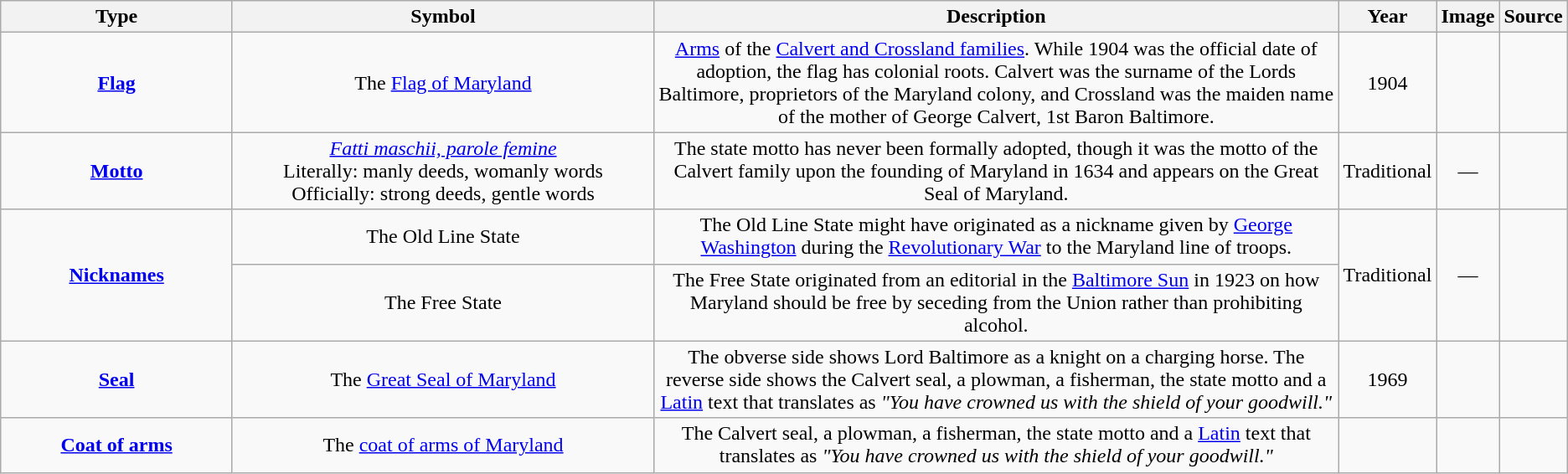<table class="wikitable" style="text-align:center;">
<tr>
<th width=16%>Type</th>
<th width=30%>Symbol</th>
<th width=49%>Description</th>
<th width=13%>Year</th>
<th width=18%>Image</th>
<th width=10%>Source</th>
</tr>
<tr>
<td><strong><a href='#'>Flag</a></strong></td>
<td>The <a href='#'>Flag of Maryland</a></td>
<td><a href='#'>Arms</a> of the <a href='#'>Calvert and Crossland families</a>.  While 1904 was the official date of adoption, the flag has colonial roots. Calvert was the surname of the Lords Baltimore, proprietors of the Maryland colony, and Crossland was the maiden name of the mother of George Calvert, 1st Baron Baltimore.</td>
<td>1904</td>
<td></td>
<td></td>
</tr>
<tr>
<td><strong><a href='#'>Motto</a></strong></td>
<td><em><a href='#'>Fatti maschii, parole femine</a></em><br>Literally: manly deeds, womanly words<br>Officially: strong deeds, gentle words</td>
<td>The state motto has never been formally adopted, though it was the motto of the Calvert family upon the founding of Maryland in 1634 and appears on the Great Seal of Maryland.</td>
<td>Traditional</td>
<td>—</td>
<td></td>
</tr>
<tr>
<td rowspan=2><strong><a href='#'>Nicknames</a></strong></td>
<td>The Old Line State</td>
<td>The Old Line State might have originated as a nickname given by <a href='#'>George Washington</a> during the <a href='#'>Revolutionary War</a> to the Maryland line of troops.</td>
<td rowspan=2>Traditional</td>
<td rowspan=2>—</td>
<td rowspan=2></td>
</tr>
<tr>
<td>The Free State</td>
<td>The Free State originated from an editorial in the <a href='#'>Baltimore Sun</a> in 1923 on how Maryland should be free by seceding from the Union rather than prohibiting alcohol.</td>
</tr>
<tr>
<td><strong><a href='#'>Seal</a></strong></td>
<td>The <a href='#'>Great Seal of Maryland</a></td>
<td>The obverse side shows Lord Baltimore as a knight on a charging horse. The reverse side shows the Calvert seal, a plowman, a fisherman, the state motto and a <a href='#'>Latin</a> text that translates as <em>"You have crowned us with the shield of your goodwill."</em></td>
<td>1969</td>
<td></td>
<td></td>
</tr>
<tr>
<td><strong><a href='#'>Coat of arms</a></strong></td>
<td>The <a href='#'>coat of arms of Maryland</a></td>
<td>The Calvert seal, a plowman, a fisherman, the state motto and a <a href='#'>Latin</a> text that translates as <em>"You have crowned us with the shield of your goodwill."</em></td>
<td></td>
<td></td>
<td></td>
</tr>
</table>
